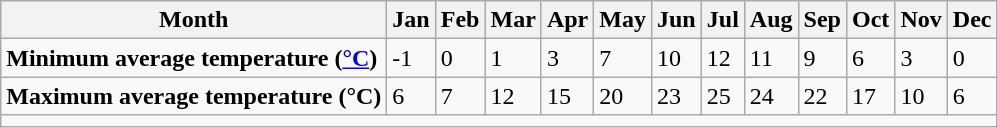<table class="wikitable">
<tr>
<th>Month</th>
<th>Jan</th>
<th>Feb</th>
<th>Mar</th>
<th>Apr</th>
<th>May</th>
<th>Jun</th>
<th>Jul</th>
<th>Aug</th>
<th>Sep</th>
<th>Oct</th>
<th>Nov</th>
<th>Dec</th>
</tr>
<tr>
<td><strong>Minimum average temperature (<a href='#'>°C</a>)</strong></td>
<td>-1</td>
<td>0</td>
<td>1</td>
<td>3</td>
<td>7</td>
<td>10</td>
<td>12</td>
<td>11</td>
<td>9</td>
<td>6</td>
<td>3</td>
<td>0</td>
</tr>
<tr>
<td><strong>Maximum average temperature (°C)</strong></td>
<td>6</td>
<td>7</td>
<td>12</td>
<td>15</td>
<td>20</td>
<td>23</td>
<td>25</td>
<td>24</td>
<td>22</td>
<td>17</td>
<td>10</td>
<td>6</td>
</tr>
<tr>
<td colspan="13"></td>
</tr>
</table>
